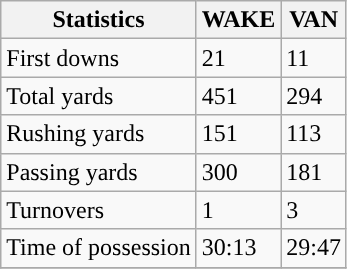<table class="wikitable" style="float: left;">
<tr>
<th>Statistics</th>
<th>WAKE</th>
<th>VAN</th>
</tr>
<tr>
<td>First downs</td>
<td>21</td>
<td>11</td>
</tr>
<tr>
<td>Total yards</td>
<td>451</td>
<td>294</td>
</tr>
<tr>
<td>Rushing yards</td>
<td>151</td>
<td>113</td>
</tr>
<tr>
<td>Passing yards</td>
<td>300</td>
<td>181</td>
</tr>
<tr>
<td>Turnovers</td>
<td>1</td>
<td>3</td>
</tr>
<tr>
<td>Time of possession</td>
<td>30:13</td>
<td>29:47</td>
</tr>
<tr>
</tr>
</table>
